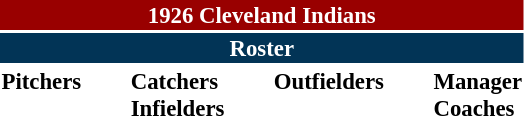<table class="toccolours" style="font-size: 95%;">
<tr>
<th colspan="10" style="background-color: #990000; color: white; text-align: center;">1926 Cleveland Indians</th>
</tr>
<tr>
<td colspan="10" style="background-color: #023456; color: white; text-align: center;"><strong>Roster</strong></td>
</tr>
<tr>
<td valign="top"><strong>Pitchers</strong><br>









</td>
<td width="25px"></td>
<td valign="top"><strong>Catchers</strong><br>


<strong>Infielders</strong>







</td>
<td width="25px"></td>
<td valign="top"><strong>Outfielders</strong><br>




</td>
<td width="25px"></td>
<td valign="top"><strong>Manager</strong><br>
<strong>Coaches</strong>

</td>
</tr>
</table>
